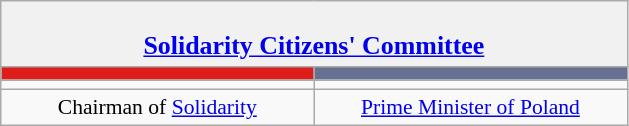<table class="wikitable" style="font-size:90%; text-align:center;">
<tr>
<td style="background:#f1f1f1;" colspan="30"><br><big><strong><a href='#'>Solidarity Citizens' Committee</a></strong></big></td>
</tr>
<tr>
<th style="width:3em; font-size:135%; background:#DD1D1A ; width:200px;"><a href='#'></a></th>
<th style="width:3em; font-size:135%; background:#667191 ; width:200px;"><a href='#'></a></th>
</tr>
<tr>
<td style="text-align:center"></td>
<td style="text-align:center"></td>
</tr>
<tr>
<td>Chairman of <a href='#'>Solidarity</a><br></td>
<td><a href='#'>Prime Minister of Poland</a><br></td>
</tr>
</table>
